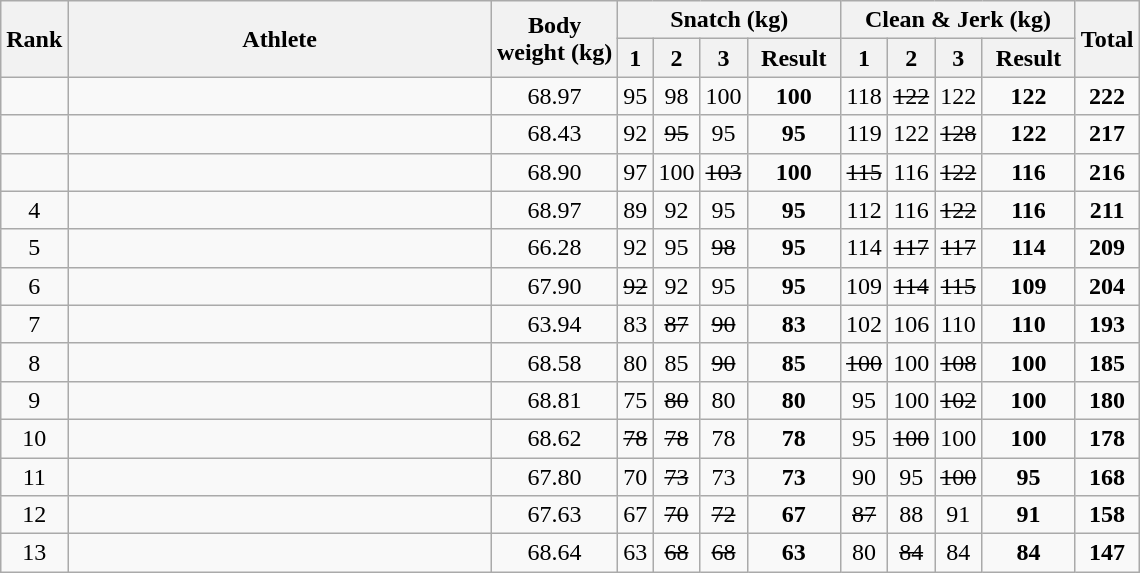<table class = "wikitable sortable" style="text-align:center;">
<tr>
<th rowspan=2>Rank</th>
<th rowspan=2 width=275>Athlete</th>
<th rowspan=2>Body<br>weight (kg)</th>
<th colspan=4>Snatch (kg)</th>
<th colspan=4>Clean & Jerk (kg)</th>
<th rowspan=2>Total</th>
</tr>
<tr>
<th class="unsortable">1</th>
<th class="unsortable">2</th>
<th class="unsortable">3</th>
<th width=55>Result</th>
<th class="unsortable">1</th>
<th class="unsortable">2</th>
<th class="unsortable">3</th>
<th width=55>Result</th>
</tr>
<tr>
<td></td>
<td align="left"></td>
<td>68.97</td>
<td>95</td>
<td>98</td>
<td>100</td>
<td><strong>100</strong></td>
<td>118</td>
<td><s>122</s></td>
<td>122</td>
<td><strong>122</strong></td>
<td><strong>222</strong></td>
</tr>
<tr>
<td></td>
<td align=left></td>
<td>68.43</td>
<td>92</td>
<td><s>95</s></td>
<td>95</td>
<td><strong>95</strong></td>
<td>119</td>
<td>122</td>
<td><s>128</s></td>
<td><strong>122</strong></td>
<td><strong>217</strong></td>
</tr>
<tr>
<td></td>
<td align="left"></td>
<td>68.90</td>
<td>97</td>
<td>100</td>
<td><s>103</s></td>
<td><strong>100</strong></td>
<td><s>115</s></td>
<td>116</td>
<td><s>122</s></td>
<td><strong>116</strong></td>
<td><strong>216</strong></td>
</tr>
<tr>
<td>4</td>
<td align=left></td>
<td>68.97</td>
<td>89</td>
<td>92</td>
<td>95</td>
<td><strong>95</strong></td>
<td>112</td>
<td>116</td>
<td><s>122</s></td>
<td><strong>116</strong></td>
<td><strong>211</strong></td>
</tr>
<tr>
<td>5</td>
<td align=left></td>
<td>66.28</td>
<td>92</td>
<td>95</td>
<td><s>98</s></td>
<td><strong>95</strong></td>
<td>114</td>
<td><s>117</s></td>
<td><s>117</s></td>
<td><strong>114</strong></td>
<td><strong>209</strong></td>
</tr>
<tr>
<td>6</td>
<td align=left></td>
<td>67.90</td>
<td><s>92</s></td>
<td>92</td>
<td>95</td>
<td><strong>95</strong></td>
<td>109</td>
<td><s>114</s></td>
<td><s>115</s></td>
<td><strong>109</strong></td>
<td><strong>204</strong></td>
</tr>
<tr>
<td>7</td>
<td align=left></td>
<td>63.94</td>
<td>83</td>
<td><s>87</s></td>
<td><s>90</s></td>
<td><strong>83</strong></td>
<td>102</td>
<td>106</td>
<td>110</td>
<td><strong>110</strong></td>
<td><strong>193</strong></td>
</tr>
<tr>
<td>8</td>
<td align=left></td>
<td>68.58</td>
<td>80</td>
<td>85</td>
<td><s>90</s></td>
<td><strong>85</strong></td>
<td><s>100</s></td>
<td>100</td>
<td><s>108</s></td>
<td><strong>100</strong></td>
<td><strong>185</strong></td>
</tr>
<tr>
<td>9</td>
<td align=left></td>
<td>68.81</td>
<td>75</td>
<td><s>80</s></td>
<td>80</td>
<td><strong>80</strong></td>
<td>95</td>
<td>100</td>
<td><s>102</s></td>
<td><strong>100</strong></td>
<td><strong>180</strong></td>
</tr>
<tr>
<td>10</td>
<td align=left></td>
<td>68.62</td>
<td><s>78</s></td>
<td><s>78</s></td>
<td>78</td>
<td><strong>78</strong></td>
<td>95</td>
<td><s>100</s></td>
<td>100</td>
<td><strong>100</strong></td>
<td><strong>178</strong></td>
</tr>
<tr>
<td>11</td>
<td align=left></td>
<td>67.80</td>
<td>70</td>
<td><s>73</s></td>
<td>73</td>
<td><strong>73</strong></td>
<td>90</td>
<td>95</td>
<td><s>100</s></td>
<td><strong>95</strong></td>
<td><strong>168</strong></td>
</tr>
<tr>
<td>12</td>
<td align=left></td>
<td>67.63</td>
<td>67</td>
<td><s>70</s></td>
<td><s>72</s></td>
<td><strong>67</strong></td>
<td><s>87</s></td>
<td>88</td>
<td>91</td>
<td><strong>91</strong></td>
<td><strong>158</strong></td>
</tr>
<tr>
<td>13</td>
<td align=left></td>
<td>68.64</td>
<td>63</td>
<td><s>68</s></td>
<td><s>68</s></td>
<td><strong>63</strong></td>
<td>80</td>
<td><s>84</s></td>
<td>84</td>
<td><strong>84</strong></td>
<td><strong>147</strong></td>
</tr>
</table>
